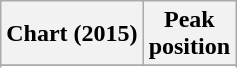<table class="wikitable sortable plainrowheaders">
<tr>
<th>Chart (2015)</th>
<th>Peak<br>position</th>
</tr>
<tr>
</tr>
<tr>
</tr>
<tr>
</tr>
</table>
